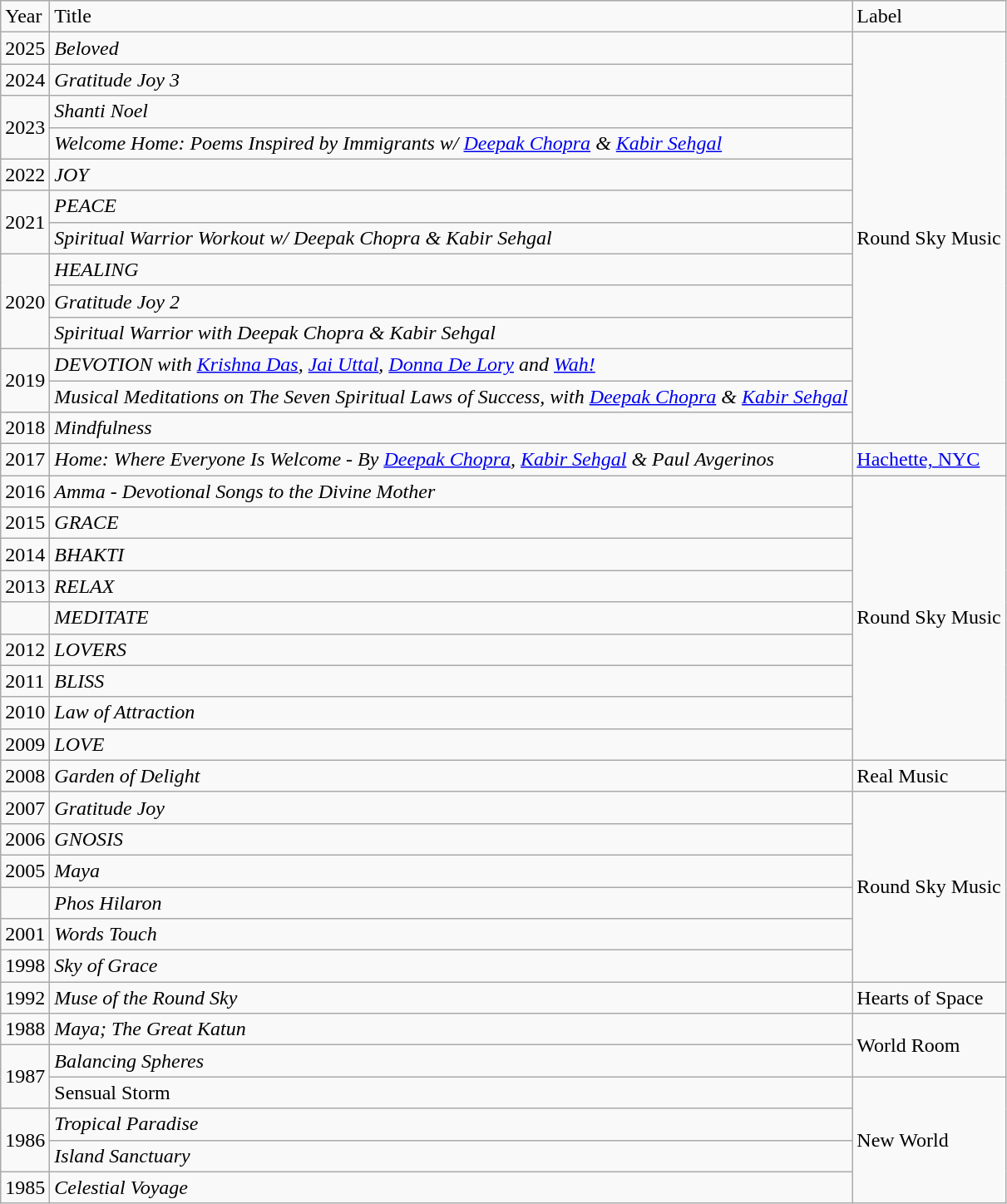<table class="wikitable">
<tr>
<td>Year</td>
<td>Title</td>
<td>Label</td>
</tr>
<tr>
<td>2025</td>
<td><em>Beloved</em></td>
<td rowspan="13">Round Sky Music</td>
</tr>
<tr>
<td>2024</td>
<td><em>Gratitude Joy 3</em></td>
</tr>
<tr>
<td rowspan="2">2023</td>
<td><em>Shanti Noel</em></td>
</tr>
<tr>
<td><em>Welcome Home: Poems Inspired by Immigrants w/ <a href='#'>Deepak Chopra</a> & <a href='#'>Kabir Sehgal</a></em></td>
</tr>
<tr>
<td>2022</td>
<td><em>JOY</em></td>
</tr>
<tr>
<td rowspan="2">2021</td>
<td><em>PEACE</em></td>
</tr>
<tr>
<td><em>Spiritual Warrior Workout w/ Deepak Chopra & Kabir Sehgal</em></td>
</tr>
<tr>
<td rowspan="3">2020</td>
<td><em>HEALING</em></td>
</tr>
<tr>
<td><em>Gratitude Joy 2</em></td>
</tr>
<tr>
<td><em>Spiritual Warrior with Deepak Chopra & Kabir Sehgal</em></td>
</tr>
<tr>
<td rowspan="2">2019</td>
<td><em>DEVOTION with <a href='#'>Krishna Das</a>, <a href='#'>Jai Uttal</a>, <a href='#'>Donna De Lory</a> and <a href='#'>Wah!</a></em></td>
</tr>
<tr>
<td><em>Musical Meditations on The Seven Spiritual Laws of Success, with <a href='#'>Deepak Chopra</a> & <a href='#'>Kabir Sehgal</a></em></td>
</tr>
<tr>
<td>2018</td>
<td><em>Mindfulness</em></td>
</tr>
<tr>
<td>2017</td>
<td><em>Home: Where Everyone Is Welcome - By <a href='#'>Deepak Chopra</a>, <a href='#'>Kabir Sehgal</a> & Paul Avgerinos</em></td>
<td><a href='#'>Hachette, NYC</a></td>
</tr>
<tr>
<td>2016</td>
<td><em>Amma - Devotional Songs to the Divine Mother</em></td>
<td rowspan="9">Round Sky Music</td>
</tr>
<tr>
<td>2015</td>
<td><em>GRACE</em></td>
</tr>
<tr>
<td>2014</td>
<td><em>BHAKTI</em></td>
</tr>
<tr>
<td>2013</td>
<td><em>RELAX</em></td>
</tr>
<tr>
<td></td>
<td><em>MEDITATE</em></td>
</tr>
<tr>
<td>2012</td>
<td><em>LOVERS</em></td>
</tr>
<tr>
<td>2011</td>
<td><em>BLISS</em></td>
</tr>
<tr>
<td>2010</td>
<td><em>Law of Attraction</em></td>
</tr>
<tr>
<td>2009</td>
<td><em>LOVE</em></td>
</tr>
<tr>
<td>2008</td>
<td><em>Garden of Delight</em></td>
<td>Real Music</td>
</tr>
<tr>
<td>2007</td>
<td><em>Gratitude Joy</em></td>
<td rowspan="6">Round Sky Music</td>
</tr>
<tr>
<td>2006</td>
<td><em>GNOSIS</em></td>
</tr>
<tr>
<td>2005</td>
<td><em>Maya</em></td>
</tr>
<tr>
<td></td>
<td><em>Phos Hilaron</em></td>
</tr>
<tr>
<td>2001</td>
<td><em>Words Touch</em></td>
</tr>
<tr>
<td>1998</td>
<td><em>Sky of Grace</em></td>
</tr>
<tr>
<td>1992</td>
<td><em>Muse of the Round Sky</em></td>
<td>Hearts of Space</td>
</tr>
<tr>
<td>1988</td>
<td><em>Maya; The Great Katun</em></td>
<td rowspan="2">World Room</td>
</tr>
<tr>
<td rowspan="2">1987</td>
<td><em>Balancing Spheres</em></td>
</tr>
<tr>
<td>Sensual Storm</td>
<td rowspan="4">New World</td>
</tr>
<tr>
<td rowspan="2">1986</td>
<td><em>Tropical Paradise</em></td>
</tr>
<tr>
<td><em>Island Sanctuary</em></td>
</tr>
<tr>
<td>1985</td>
<td><em>Celestial Voyage</em></td>
</tr>
</table>
